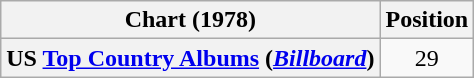<table class="wikitable plainrowheaders" style="text-align:center">
<tr>
<th scope="col">Chart (1978)</th>
<th scope="col">Position</th>
</tr>
<tr>
<th scope="row">US <a href='#'>Top Country Albums</a> (<em><a href='#'>Billboard</a></em>)</th>
<td>29</td>
</tr>
</table>
